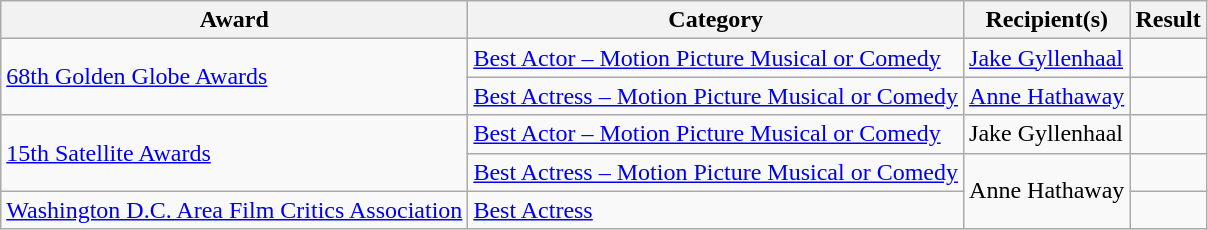<table class="wikitable">
<tr>
<th>Award</th>
<th>Category</th>
<th>Recipient(s)</th>
<th>Result</th>
</tr>
<tr>
<td rowspan="2"><a href='#'>68th Golden Globe Awards</a></td>
<td><a href='#'>Best Actor – Motion Picture Musical or Comedy</a></td>
<td><a href='#'>Jake Gyllenhaal</a></td>
<td></td>
</tr>
<tr>
<td><a href='#'>Best Actress – Motion Picture Musical or Comedy</a></td>
<td><a href='#'>Anne Hathaway</a></td>
<td></td>
</tr>
<tr>
<td rowspan="2"><a href='#'>15th Satellite Awards</a></td>
<td><a href='#'>Best Actor – Motion Picture Musical or Comedy</a></td>
<td>Jake Gyllenhaal</td>
<td></td>
</tr>
<tr>
<td><a href='#'>Best Actress – Motion Picture Musical or Comedy</a></td>
<td rowspan="2">Anne Hathaway</td>
<td></td>
</tr>
<tr>
<td><a href='#'>Washington D.C. Area Film Critics Association</a></td>
<td><a href='#'>Best Actress</a></td>
<td></td>
</tr>
</table>
